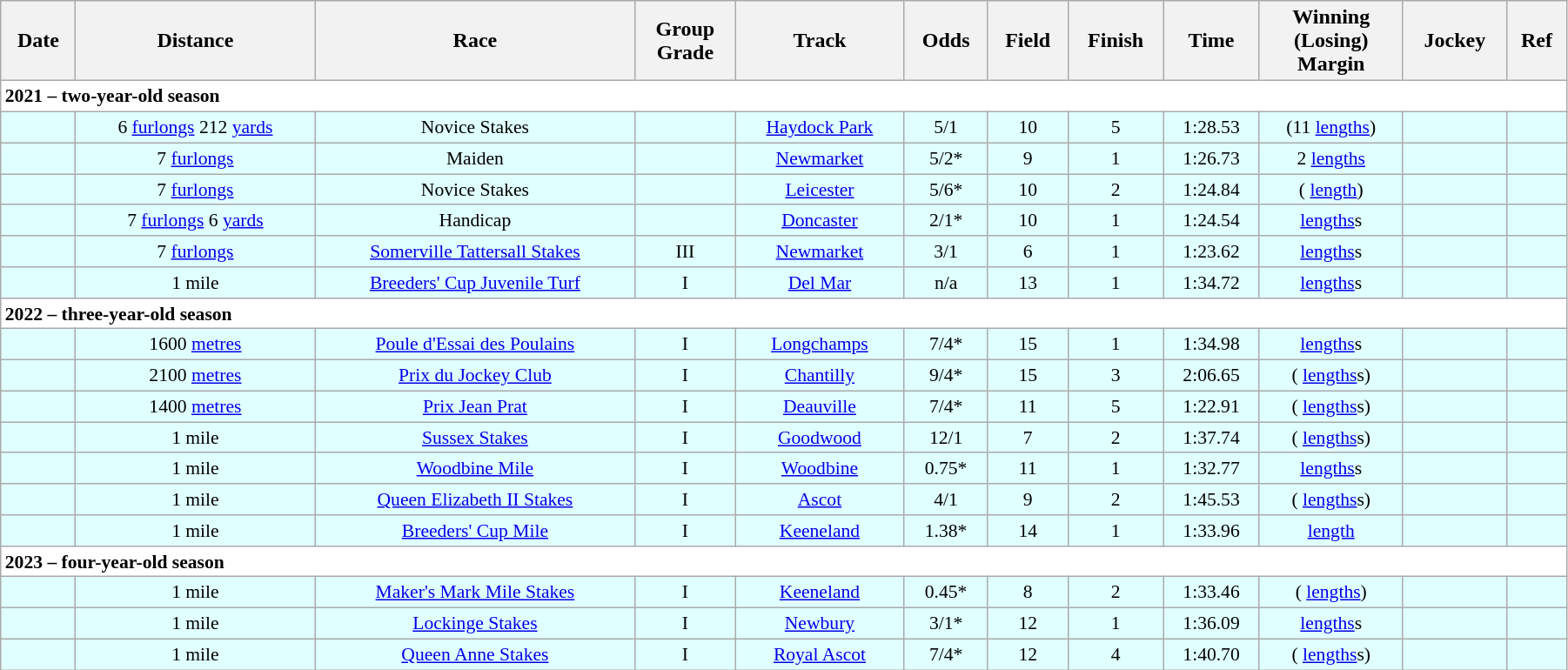<table class = "wikitable sortable" style="text-align:center; width:95%">
<tr>
<th scope="col">Date</th>
<th scope="col">Distance</th>
<th scope="col">Race</th>
<th scope="col">Group<br>Grade</th>
<th scope="col">Track</th>
<th scope="col">Odds</th>
<th scope="col">Field</th>
<th scope="col">Finish</th>
<th scope="col">Time</th>
<th scope="col">Winning<br>(Losing)<br>Margin</th>
<th scope="col">Jockey</th>
<th scope="col" class="unsortable">Ref</th>
</tr>
<tr style="font-size:90%; background-color:white">
<td align="left" colspan=12><strong>2021 – two-year-old season</strong></td>
</tr>
<tr style="font-size:90%; background-color:lightcyan">
<td></td>
<td> 6 <a href='#'>furlongs</a> 212 <a href='#'>yards</a></td>
<td>Novice Stakes</td>
<td></td>
<td><a href='#'>Haydock Park</a></td>
<td> 5/1</td>
<td>10</td>
<td>5</td>
<td>1:28.53</td>
<td>(11 <a href='#'>lengths</a>)</td>
<td></td>
<td></td>
</tr>
<tr style="font-size:90%; background-color:lightcyan">
<td></td>
<td> 7 <a href='#'>furlongs</a></td>
<td>Maiden</td>
<td></td>
<td><a href='#'>Newmarket</a></td>
<td> 5/2*</td>
<td>9</td>
<td>1</td>
<td>1:26.73</td>
<td>2 <a href='#'>lengths</a></td>
<td></td>
<td></td>
</tr>
<tr style="font-size:90%; background-color:lightcyan">
<td></td>
<td> 7 <a href='#'>furlongs</a></td>
<td>Novice Stakes</td>
<td></td>
<td><a href='#'>Leicester</a></td>
<td> 5/6*</td>
<td>10</td>
<td>2</td>
<td>1:24.84</td>
<td>( <a href='#'>length</a>)</td>
<td></td>
<td></td>
</tr>
<tr style="font-size:90%; background-color:lightcyan">
<td></td>
<td> 7 <a href='#'>furlongs</a> 6 <a href='#'>yards</a></td>
<td>Handicap</td>
<td></td>
<td><a href='#'>Doncaster</a></td>
<td> 2/1*</td>
<td>10</td>
<td>1</td>
<td>1:24.54</td>
<td>  <a href='#'>lengths</a>s</td>
<td></td>
<td></td>
</tr>
<tr style="font-size:90%; background-color:lightcyan">
<td></td>
<td> 7 <a href='#'>furlongs</a></td>
<td><a href='#'>Somerville Tattersall Stakes</a></td>
<td> III</td>
<td><a href='#'>Newmarket</a></td>
<td> 3/1</td>
<td>6</td>
<td>1</td>
<td>1:23.62</td>
<td>  <a href='#'>lengths</a>s</td>
<td></td>
<td></td>
</tr>
<tr style="font-size:90%; background-color:lightcyan">
<td></td>
<td> 1 mile</td>
<td><a href='#'>Breeders' Cup Juvenile Turf</a></td>
<td> I</td>
<td><a href='#'>Del Mar</a></td>
<td> n/a</td>
<td>13</td>
<td>1</td>
<td>1:34.72</td>
<td>  <a href='#'>lengths</a>s</td>
<td></td>
<td></td>
</tr>
<tr style="font-size:90%; background-color:white">
<td align="left" colspan=12><strong>2022 – three-year-old season</strong></td>
</tr>
<tr style="font-size:90%; background-color:lightcyan">
<td></td>
<td> 1600 <a href='#'>metres</a></td>
<td><a href='#'>Poule d'Essai des Poulains</a></td>
<td> I</td>
<td><a href='#'>Longchamps</a></td>
<td> 7/4*</td>
<td>15</td>
<td>1</td>
<td>1:34.98</td>
<td> <a href='#'>lengths</a>s</td>
<td></td>
<td></td>
</tr>
<tr style="font-size:90%; background-color:lightcyan">
<td></td>
<td> 2100 <a href='#'>metres</a></td>
<td><a href='#'>Prix du Jockey Club</a></td>
<td> I</td>
<td><a href='#'>Chantilly</a></td>
<td> 9/4*</td>
<td>15</td>
<td>3</td>
<td>2:06.65</td>
<td>( <a href='#'>lengths</a>s)</td>
<td></td>
<td></td>
</tr>
<tr style="font-size:90%; background-color:lightcyan">
<td></td>
<td> 1400 <a href='#'>metres</a></td>
<td><a href='#'>Prix Jean Prat</a></td>
<td> I</td>
<td><a href='#'>Deauville</a></td>
<td> 7/4*</td>
<td>11</td>
<td>5</td>
<td>1:22.91</td>
<td>( <a href='#'>lengths</a>s)</td>
<td></td>
<td></td>
</tr>
<tr style="font-size:90%; background-color:lightcyan">
<td></td>
<td> 1 mile</td>
<td><a href='#'>Sussex Stakes</a></td>
<td> I</td>
<td><a href='#'>Goodwood</a></td>
<td> 12/1</td>
<td>7</td>
<td>2</td>
<td>1:37.74</td>
<td>( <a href='#'>lengths</a>s)</td>
<td></td>
<td></td>
</tr>
<tr style="font-size:90%; background-color:lightcyan">
<td></td>
<td> 1 mile</td>
<td><a href='#'>Woodbine Mile</a></td>
<td> I</td>
<td><a href='#'>Woodbine</a></td>
<td> 0.75*</td>
<td>11</td>
<td>1</td>
<td>1:32.77</td>
<td>  <a href='#'>lengths</a>s</td>
<td></td>
<td></td>
</tr>
<tr style="font-size:90%; background-color:lightcyan">
<td></td>
<td> 1 mile</td>
<td><a href='#'>Queen Elizabeth II Stakes</a></td>
<td> I</td>
<td><a href='#'>Ascot</a></td>
<td> 4/1</td>
<td>9</td>
<td>2</td>
<td>1:45.53</td>
<td>( <a href='#'>lengths</a>s)</td>
<td></td>
<td></td>
</tr>
<tr style="font-size:90%; background-color:lightcyan">
<td></td>
<td> 1 mile</td>
<td><a href='#'>Breeders' Cup Mile</a></td>
<td> I</td>
<td><a href='#'>Keeneland</a></td>
<td> 1.38*</td>
<td>14</td>
<td>1</td>
<td>1:33.96</td>
<td>  <a href='#'>length</a></td>
<td></td>
<td></td>
</tr>
<tr style="font-size:90%; background-color:white">
<td align="left" colspan=12><strong>2023 – four-year-old season</strong></td>
</tr>
<tr style="font-size:90%; background-color:lightcyan">
<td></td>
<td> 1 mile</td>
<td><a href='#'>Maker's Mark Mile Stakes</a></td>
<td> I</td>
<td><a href='#'>Keeneland</a></td>
<td> 0.45*</td>
<td>8</td>
<td>2</td>
<td>1:33.46</td>
<td> ( <a href='#'>lengths</a>)</td>
<td></td>
<td></td>
</tr>
<tr style="font-size:90%; background-color:lightcyan">
<td></td>
<td> 1 mile</td>
<td><a href='#'>Lockinge Stakes</a></td>
<td> I</td>
<td><a href='#'>Newbury</a></td>
<td> 3/1*</td>
<td>12</td>
<td>1</td>
<td>1:36.09</td>
<td> <a href='#'>lengths</a>s</td>
<td></td>
<td></td>
</tr>
<tr style="font-size:90%; background-color:lightcyan">
<td></td>
<td> 1 mile</td>
<td><a href='#'>Queen Anne Stakes</a></td>
<td> I</td>
<td><a href='#'>Royal Ascot</a></td>
<td> 7/4*</td>
<td>12</td>
<td>4</td>
<td>1:40.70</td>
<td>( <a href='#'>lengths</a>s)</td>
<td></td>
<td></td>
</tr>
</table>
